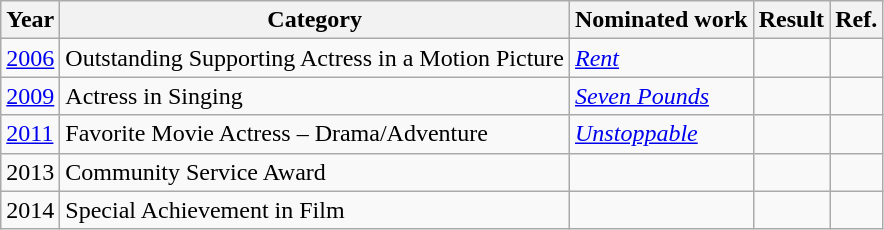<table class="wikitable">
<tr>
<th>Year</th>
<th>Category</th>
<th>Nominated work</th>
<th>Result</th>
<th>Ref.</th>
</tr>
<tr>
<td><a href='#'>2006</a></td>
<td>Outstanding Supporting Actress in a Motion Picture</td>
<td><em><a href='#'>Rent</a></em></td>
<td></td>
<td></td>
</tr>
<tr>
<td><a href='#'>2009</a></td>
<td>Actress in Singing</td>
<td><em><a href='#'>Seven Pounds</a></em></td>
<td></td>
<td></td>
</tr>
<tr>
<td><a href='#'>2011</a></td>
<td>Favorite Movie Actress – Drama/Adventure</td>
<td><em><a href='#'>Unstoppable</a></em></td>
<td></td>
<td></td>
</tr>
<tr>
<td>2013</td>
<td>Community Service Award</td>
<td></td>
<td></td>
<td></td>
</tr>
<tr>
<td>2014</td>
<td>Special Achievement in Film</td>
<td></td>
<td></td>
<td></td>
</tr>
</table>
